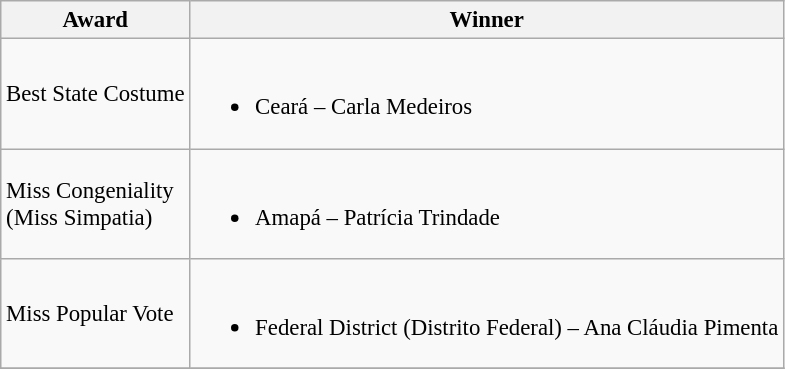<table class="wikitable sortable" style="font-size:95%;">
<tr>
<th>Award</th>
<th>Winner</th>
</tr>
<tr>
<td>Best State Costume</td>
<td><br><ul><li>Ceará – Carla Medeiros</li></ul></td>
</tr>
<tr>
<td>Miss Congeniality<br>(Miss Simpatia)</td>
<td><br><ul><li>Amapá – Patrícia Trindade</li></ul></td>
</tr>
<tr>
<td>Miss Popular Vote</td>
<td><br><ul><li>Federal District (Distrito Federal) – Ana Cláudia Pimenta</li></ul></td>
</tr>
<tr>
</tr>
</table>
